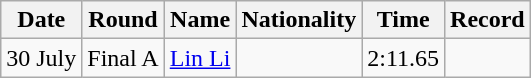<table class="wikitable" style="text-align:center">
<tr>
<th>Date</th>
<th>Round</th>
<th>Name</th>
<th>Nationality</th>
<th>Time</th>
<th>Record</th>
</tr>
<tr>
<td>30 July</td>
<td>Final A</td>
<td align="left"><a href='#'>Lin Li</a></td>
<td align="left"></td>
<td>2:11.65</td>
<td></td>
</tr>
</table>
